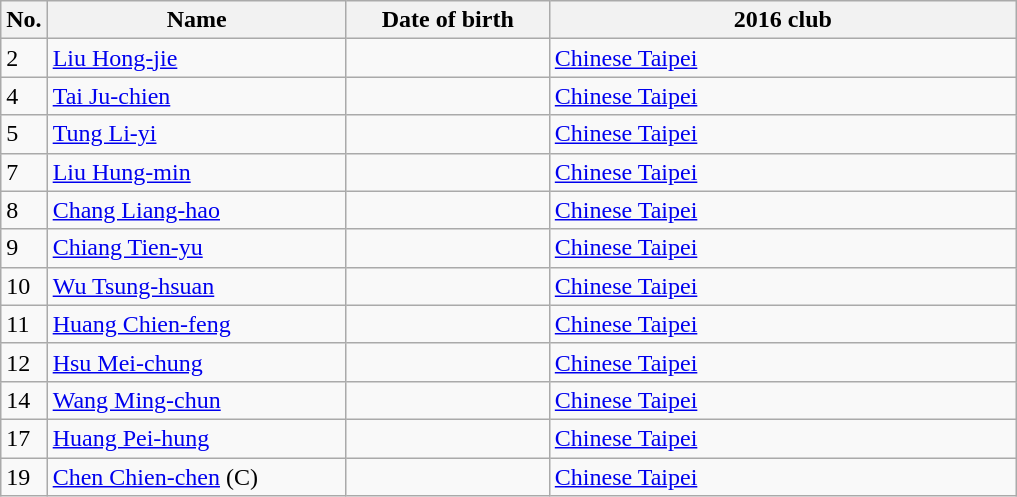<table class=wikitable sortable style=font-size:100%; text-align:center;>
<tr>
<th>No.</th>
<th style=width:12em>Name</th>
<th style=width:8em>Date of birth</th>
<th style=width:19em>2016 club</th>
</tr>
<tr>
<td>2</td>
<td><a href='#'>Liu Hong-jie</a></td>
<td></td>
<td> <a href='#'>Chinese Taipei</a></td>
</tr>
<tr>
<td>4</td>
<td><a href='#'>Tai Ju-chien</a></td>
<td></td>
<td> <a href='#'>Chinese Taipei</a></td>
</tr>
<tr>
<td>5</td>
<td><a href='#'>Tung Li-yi</a></td>
<td></td>
<td> <a href='#'>Chinese Taipei</a></td>
</tr>
<tr>
<td>7</td>
<td><a href='#'>Liu Hung-min</a></td>
<td></td>
<td> <a href='#'>Chinese Taipei</a></td>
</tr>
<tr>
<td>8</td>
<td><a href='#'>Chang Liang-hao</a></td>
<td></td>
<td> <a href='#'>Chinese Taipei</a></td>
</tr>
<tr>
<td>9</td>
<td><a href='#'>Chiang Tien-yu</a></td>
<td></td>
<td> <a href='#'>Chinese Taipei</a></td>
</tr>
<tr>
<td>10</td>
<td><a href='#'>Wu Tsung-hsuan</a></td>
<td></td>
<td> <a href='#'>Chinese Taipei</a></td>
</tr>
<tr>
<td>11</td>
<td><a href='#'>Huang Chien-feng</a></td>
<td></td>
<td> <a href='#'>Chinese Taipei</a></td>
</tr>
<tr>
<td>12</td>
<td><a href='#'>Hsu Mei-chung</a></td>
<td></td>
<td> <a href='#'>Chinese Taipei</a></td>
</tr>
<tr>
<td>14</td>
<td><a href='#'>Wang Ming-chun</a></td>
<td></td>
<td> <a href='#'>Chinese Taipei</a></td>
</tr>
<tr>
<td>17</td>
<td><a href='#'>Huang Pei-hung</a></td>
<td></td>
<td> <a href='#'>Chinese Taipei</a></td>
</tr>
<tr>
<td>19</td>
<td><a href='#'>Chen Chien-chen</a> (C)</td>
<td></td>
<td> <a href='#'>Chinese Taipei</a></td>
</tr>
</table>
